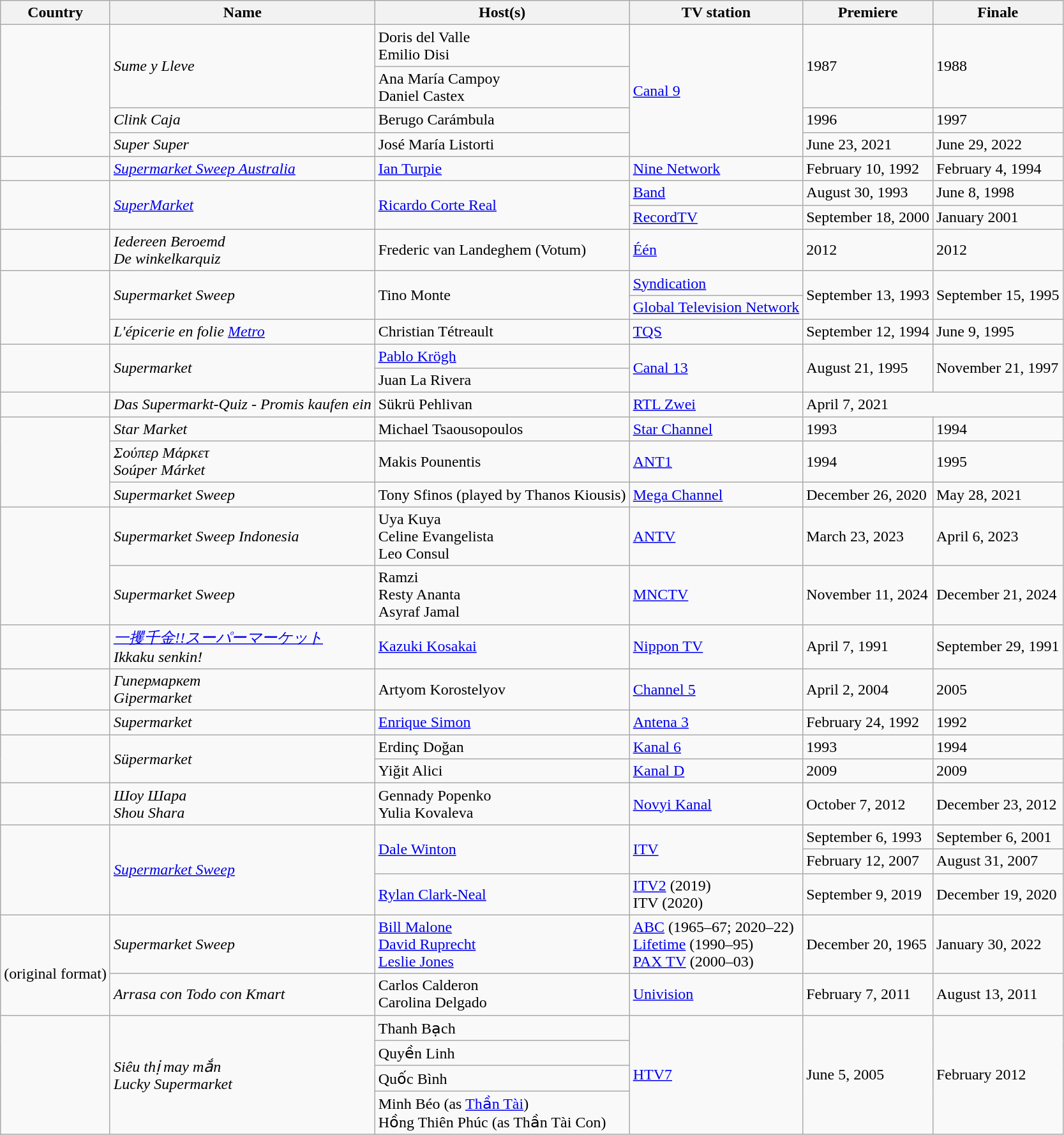<table class="wikitable">
<tr>
<th>Country</th>
<th>Name</th>
<th>Host(s)</th>
<th>TV station</th>
<th>Premiere</th>
<th>Finale</th>
</tr>
<tr>
<td rowspan="4"></td>
<td rowspan="2"><em>Sume y Lleve</em></td>
<td>Doris del Valle<br>Emilio Disi</td>
<td rowspan="4"><a href='#'>Canal 9</a></td>
<td rowspan="2">1987</td>
<td rowspan="2">1988</td>
</tr>
<tr>
<td>Ana María Campoy<br>Daniel Castex</td>
</tr>
<tr>
<td><em>Clink Caja</em></td>
<td>Berugo Carámbula</td>
<td>1996</td>
<td>1997</td>
</tr>
<tr>
<td><em>Super Super</em></td>
<td>José María Listorti</td>
<td>June 23, 2021</td>
<td>June 29, 2022</td>
</tr>
<tr>
<td></td>
<td><em><a href='#'>Supermarket Sweep Australia</a></em></td>
<td><a href='#'>Ian Turpie</a></td>
<td><a href='#'>Nine Network</a></td>
<td>February 10, 1992</td>
<td>February 4, 1994</td>
</tr>
<tr>
<td rowspan="2"></td>
<td rowspan="2"><em><a href='#'>SuperMarket</a></em></td>
<td rowspan="2"><a href='#'>Ricardo Corte Real</a></td>
<td><a href='#'>Band</a></td>
<td>August 30, 1993</td>
<td>June 8, 1998</td>
</tr>
<tr>
<td><a href='#'>RecordTV</a></td>
<td>September 18, 2000</td>
<td>January 2001</td>
</tr>
<tr>
<td></td>
<td><em>Iedereen Beroemd</em><br><em>De winkelkarquiz</em></td>
<td>Frederic van Landeghem (Votum)</td>
<td><a href='#'>Één</a></td>
<td>2012</td>
<td>2012</td>
</tr>
<tr>
<td rowspan="3"></td>
<td rowspan="2"><em>Supermarket Sweep</em> </td>
<td rowspan="2">Tino Monte</td>
<td><a href='#'>Syndication</a></td>
<td rowspan="2">September 13, 1993</td>
<td rowspan="2">September 15, 1995</td>
</tr>
<tr>
<td><a href='#'>Global Television Network</a></td>
</tr>
<tr>
<td><em>L'épicerie en folie <a href='#'>Metro</a></em> </td>
<td>Christian Tétreault</td>
<td><a href='#'>TQS</a></td>
<td>September 12, 1994</td>
<td>June 9, 1995</td>
</tr>
<tr>
<td rowspan="2"></td>
<td rowspan="2"><em>Supermarket</em></td>
<td><a href='#'>Pablo Krögh</a></td>
<td rowspan="2"><a href='#'>Canal 13</a></td>
<td rowspan="2">August 21, 1995</td>
<td rowspan="2">November 21, 1997</td>
</tr>
<tr>
<td>Juan La Rivera</td>
</tr>
<tr>
<td></td>
<td><em>Das Supermarkt-Quiz - Promis kaufen ein</em></td>
<td>Sükrü Pehlivan</td>
<td><a href='#'>RTL Zwei</a></td>
<td colspan="2">April 7, 2021</td>
</tr>
<tr>
<td rowspan="3"></td>
<td><em>Star Market</em></td>
<td>Michael Tsaousopoulos</td>
<td><a href='#'>Star Channel</a></td>
<td>1993</td>
<td>1994</td>
</tr>
<tr>
<td><em>Σούπερ Μάρκετ</em><br><em>Soúper Márket</em></td>
<td>Makis Pounentis</td>
<td><a href='#'>ANT1</a></td>
<td>1994</td>
<td>1995</td>
</tr>
<tr>
<td><em>Supermarket Sweep</em></td>
<td>Tony Sfinos (played by Thanos Kiousis)</td>
<td><a href='#'>Mega Channel</a></td>
<td>December 26, 2020</td>
<td>May 28, 2021</td>
</tr>
<tr>
<td rowspan="2"></td>
<td><em>Supermarket Sweep Indonesia</em></td>
<td>Uya Kuya<br>Celine Evangelista<br>Leo Consul</td>
<td><a href='#'>ANTV</a></td>
<td>March 23, 2023</td>
<td>April 6, 2023</td>
</tr>
<tr>
<td><em>Supermarket Sweep</em></td>
<td>Ramzi<br>Resty Ananta<br>Asyraf Jamal</td>
<td><a href='#'>MNCTV</a></td>
<td>November 11, 2024</td>
<td>December 21, 2024</td>
</tr>
<tr>
<td></td>
<td><em><a href='#'>一攫千金!!スーパーマーケット</a></em><br><em>Ikkaku senkin!</em></td>
<td><a href='#'>Kazuki Kosakai</a></td>
<td><a href='#'>Nippon TV</a></td>
<td>April 7, 1991</td>
<td>September 29, 1991</td>
</tr>
<tr>
<td></td>
<td><em>Гипермаркет</em><br><em>Gipermarket</em></td>
<td>Artyom Korostelyov</td>
<td><a href='#'>Channel 5</a></td>
<td>April 2, 2004</td>
<td>2005</td>
</tr>
<tr>
<td></td>
<td><em>Supermarket</em></td>
<td><a href='#'>Enrique Simon</a></td>
<td><a href='#'>Antena 3</a></td>
<td>February 24, 1992</td>
<td>1992</td>
</tr>
<tr>
<td rowspan="2"></td>
<td rowspan="2"><em>Süpermarket</em></td>
<td>Erdinç Doğan</td>
<td><a href='#'>Kanal 6</a></td>
<td>1993</td>
<td>1994</td>
</tr>
<tr>
<td>Yiğit Alici</td>
<td><a href='#'>Kanal D</a></td>
<td>2009</td>
<td>2009</td>
</tr>
<tr>
<td></td>
<td><em>Шоу Шара</em><br><em>Shou Shara</em></td>
<td>Gennady Popenko<br>Yulia Kovaleva</td>
<td><a href='#'>Novyi Kanal</a></td>
<td>October 7, 2012</td>
<td>December 23, 2012</td>
</tr>
<tr>
<td rowspan="3"></td>
<td rowspan="3"><em><a href='#'>Supermarket Sweep</a></em></td>
<td rowspan="2"><a href='#'>Dale Winton</a></td>
<td rowspan="2"><a href='#'>ITV</a></td>
<td>September 6, 1993</td>
<td>September 6, 2001</td>
</tr>
<tr>
<td>February 12, 2007</td>
<td>August 31, 2007</td>
</tr>
<tr>
<td><a href='#'>Rylan Clark-Neal</a></td>
<td><a href='#'>ITV2</a> (2019)<br>ITV (2020)</td>
<td>September 9, 2019</td>
<td>December 19, 2020</td>
</tr>
<tr>
<td rowspan="2"><br>(original format)</td>
<td><em>Supermarket Sweep</em> </td>
<td><a href='#'>Bill Malone</a><br><a href='#'>David Ruprecht</a><br><a href='#'>Leslie Jones</a></td>
<td><a href='#'>ABC</a> (1965–67; 2020–22)<br><a href='#'>Lifetime</a> (1990–95)<br><a href='#'>PAX TV</a> (2000–03)</td>
<td>December 20, 1965</td>
<td>January 30, 2022</td>
</tr>
<tr>
<td><em>Arrasa con Todo con Kmart</em> </td>
<td>Carlos Calderon<br>Carolina Delgado</td>
<td><a href='#'>Univision</a></td>
<td>February 7, 2011</td>
<td>August 13, 2011</td>
</tr>
<tr>
<td rowspan="4"></td>
<td rowspan="4"><em>Siêu thị may mắn</em><br><em>Lucky Supermarket</em></td>
<td>Thanh Bạch</td>
<td rowspan="4"><a href='#'>HTV7</a></td>
<td rowspan="4">June 5, 2005</td>
<td rowspan="4">February 2012</td>
</tr>
<tr>
<td>Quyền Linh</td>
</tr>
<tr>
<td>Quốc Bình</td>
</tr>
<tr>
<td>Minh Béo (as <a href='#'>Thần Tài</a>)<br>Hồng Thiên Phúc (as Thần Tài Con)</td>
</tr>
</table>
